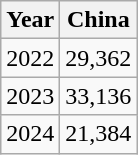<table class="wikitable">
<tr>
<th>Year</th>
<th>China</th>
</tr>
<tr>
<td>2022</td>
<td>29,362</td>
</tr>
<tr>
<td>2023</td>
<td>33,136</td>
</tr>
<tr>
<td>2024</td>
<td>21,384</td>
</tr>
</table>
